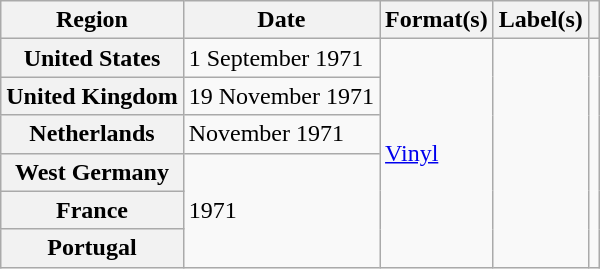<table class="wikitable plainrowheaders">
<tr>
<th scope="col">Region</th>
<th scope="col">Date</th>
<th scope="col">Format(s)</th>
<th scope="col">Label(s)</th>
<th scope="col"></th>
</tr>
<tr>
<th scope="row" rowspan="1">United States</th>
<td>1 September 1971</td>
<td rowspan="6"><a href='#'>Vinyl</a></td>
<td rowspan="6"></td>
<td rowspan="6"></td>
</tr>
<tr>
<th scope="row">United Kingdom</th>
<td>19 November 1971</td>
</tr>
<tr>
<th scope="row">Netherlands</th>
<td>November 1971</td>
</tr>
<tr>
<th scope="row">West Germany</th>
<td rowspan="3">1971</td>
</tr>
<tr>
<th scope="row">France</th>
</tr>
<tr>
<th scope="row">Portugal</th>
</tr>
</table>
